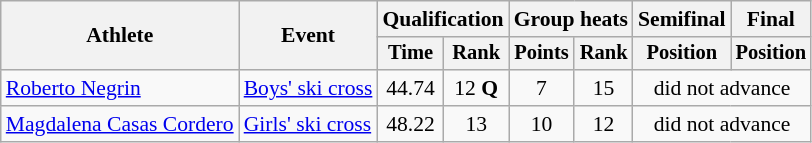<table class="wikitable" style="font-size:90%">
<tr>
<th rowspan="2">Athlete</th>
<th rowspan="2">Event</th>
<th colspan=2>Qualification</th>
<th colspan=2>Group heats</th>
<th>Semifinal</th>
<th>Final</th>
</tr>
<tr style="font-size:95%">
<th>Time</th>
<th>Rank</th>
<th>Points</th>
<th>Rank</th>
<th>Position</th>
<th>Position</th>
</tr>
<tr align=center>
<td align=left><a href='#'>Roberto Negrin</a></td>
<td align=left><a href='#'>Boys' ski cross</a></td>
<td>44.74</td>
<td>12 <strong>Q</strong></td>
<td>7</td>
<td>15</td>
<td colspan=2>did not advance</td>
</tr>
<tr align=center>
<td align=left><a href='#'>Magdalena Casas Cordero</a></td>
<td align=left><a href='#'>Girls' ski cross</a></td>
<td>48.22</td>
<td>13</td>
<td>10</td>
<td>12</td>
<td colspan=2>did not advance</td>
</tr>
</table>
